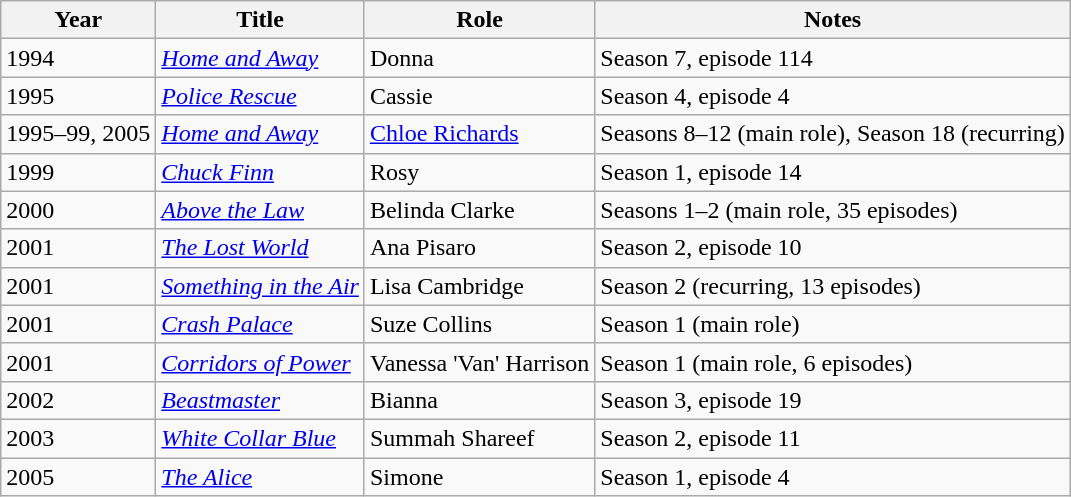<table class="wikitable">
<tr>
<th>Year</th>
<th>Title</th>
<th>Role</th>
<th>Notes</th>
</tr>
<tr>
<td>1994</td>
<td><em><a href='#'>Home and Away</a></em></td>
<td>Donna</td>
<td>Season 7, episode 114</td>
</tr>
<tr>
<td>1995</td>
<td><em><a href='#'>Police Rescue</a></em></td>
<td>Cassie</td>
<td>Season 4, episode 4</td>
</tr>
<tr>
<td>1995–99, 2005</td>
<td><em><a href='#'>Home and Away</a></em></td>
<td><a href='#'>Chloe Richards</a></td>
<td>Seasons 8–12 (main role), Season 18 (recurring)</td>
</tr>
<tr>
<td>1999</td>
<td><em><a href='#'>Chuck Finn</a></em></td>
<td>Rosy</td>
<td>Season 1, episode 14</td>
</tr>
<tr>
<td>2000</td>
<td><em><a href='#'>Above the Law</a></em></td>
<td>Belinda Clarke</td>
<td>Seasons 1–2 (main role, 35 episodes)</td>
</tr>
<tr>
<td>2001</td>
<td><em><a href='#'>The Lost World</a></em></td>
<td>Ana Pisaro</td>
<td>Season 2, episode 10</td>
</tr>
<tr>
<td>2001</td>
<td><em><a href='#'>Something in the Air</a></em></td>
<td>Lisa Cambridge</td>
<td>Season 2 (recurring, 13 episodes)</td>
</tr>
<tr>
<td>2001</td>
<td><em><a href='#'>Crash Palace</a></em></td>
<td>Suze Collins</td>
<td>Season 1 (main role)</td>
</tr>
<tr>
<td>2001</td>
<td><em><a href='#'>Corridors of Power</a></em></td>
<td>Vanessa 'Van' Harrison</td>
<td>Season 1 (main role, 6 episodes)</td>
</tr>
<tr>
<td>2002</td>
<td><em><a href='#'>Beastmaster</a></em></td>
<td>Bianna</td>
<td>Season 3, episode 19</td>
</tr>
<tr>
<td>2003</td>
<td><em><a href='#'>White Collar Blue</a></em></td>
<td>Summah Shareef</td>
<td>Season 2, episode 11</td>
</tr>
<tr>
<td>2005</td>
<td><em><a href='#'>The Alice</a></em></td>
<td>Simone</td>
<td>Season 1, episode 4</td>
</tr>
</table>
